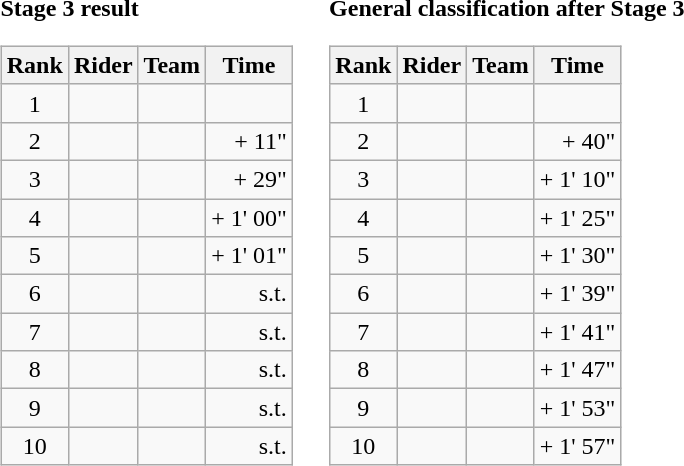<table>
<tr>
<td><strong>Stage 3 result</strong><br><table class="wikitable">
<tr>
<th scope="col">Rank</th>
<th scope="col">Rider</th>
<th scope="col">Team</th>
<th scope="col">Time</th>
</tr>
<tr>
<td style="text-align:center;">1</td>
<td></td>
<td></td>
<td style="text-align:right;"></td>
</tr>
<tr>
<td style="text-align:center;">2</td>
<td></td>
<td></td>
<td style="text-align:right;">+ 11"</td>
</tr>
<tr>
<td style="text-align:center;">3</td>
<td></td>
<td></td>
<td style="text-align:right;">+ 29"</td>
</tr>
<tr>
<td style="text-align:center;">4</td>
<td></td>
<td></td>
<td style="text-align:right;">+ 1' 00"</td>
</tr>
<tr>
<td style="text-align:center;">5</td>
<td></td>
<td></td>
<td style="text-align:right;">+ 1' 01"</td>
</tr>
<tr>
<td style="text-align:center;">6</td>
<td></td>
<td></td>
<td style="text-align:right;">s.t.</td>
</tr>
<tr>
<td style="text-align:center;">7</td>
<td></td>
<td></td>
<td style="text-align:right;">s.t.</td>
</tr>
<tr>
<td style="text-align:center;">8</td>
<td></td>
<td></td>
<td style="text-align:right;">s.t.</td>
</tr>
<tr>
<td style="text-align:center;">9</td>
<td></td>
<td></td>
<td style="text-align:right;">s.t.</td>
</tr>
<tr>
<td style="text-align:center;">10</td>
<td></td>
<td></td>
<td style="text-align:right;">s.t.</td>
</tr>
</table>
</td>
<td></td>
<td><strong>General classification after Stage 3</strong><br><table class="wikitable">
<tr>
<th scope="col">Rank</th>
<th scope="col">Rider</th>
<th scope="col">Team</th>
<th scope="col">Time</th>
</tr>
<tr>
<td style="text-align:center;">1</td>
<td></td>
<td></td>
<td style="text-align:right;"></td>
</tr>
<tr>
<td style="text-align:center;">2</td>
<td></td>
<td></td>
<td style="text-align:right;">+ 40"</td>
</tr>
<tr>
<td style="text-align:center;">3</td>
<td></td>
<td></td>
<td style="text-align:right;">+ 1' 10"</td>
</tr>
<tr>
<td style="text-align:center;">4</td>
<td></td>
<td></td>
<td style="text-align:right;">+ 1' 25"</td>
</tr>
<tr>
<td style="text-align:center;">5</td>
<td></td>
<td></td>
<td style="text-align:right;">+ 1' 30"</td>
</tr>
<tr>
<td style="text-align:center;">6</td>
<td></td>
<td></td>
<td style="text-align:right;">+ 1' 39"</td>
</tr>
<tr>
<td style="text-align:center;">7</td>
<td></td>
<td></td>
<td style="text-align:right;">+ 1' 41"</td>
</tr>
<tr>
<td style="text-align:center;">8</td>
<td></td>
<td></td>
<td style="text-align:right;">+ 1' 47"</td>
</tr>
<tr>
<td style="text-align:center;">9</td>
<td></td>
<td></td>
<td style="text-align:right;">+ 1' 53"</td>
</tr>
<tr>
<td style="text-align:center;">10</td>
<td></td>
<td></td>
<td style="text-align:right;">+ 1' 57"</td>
</tr>
</table>
</td>
</tr>
</table>
